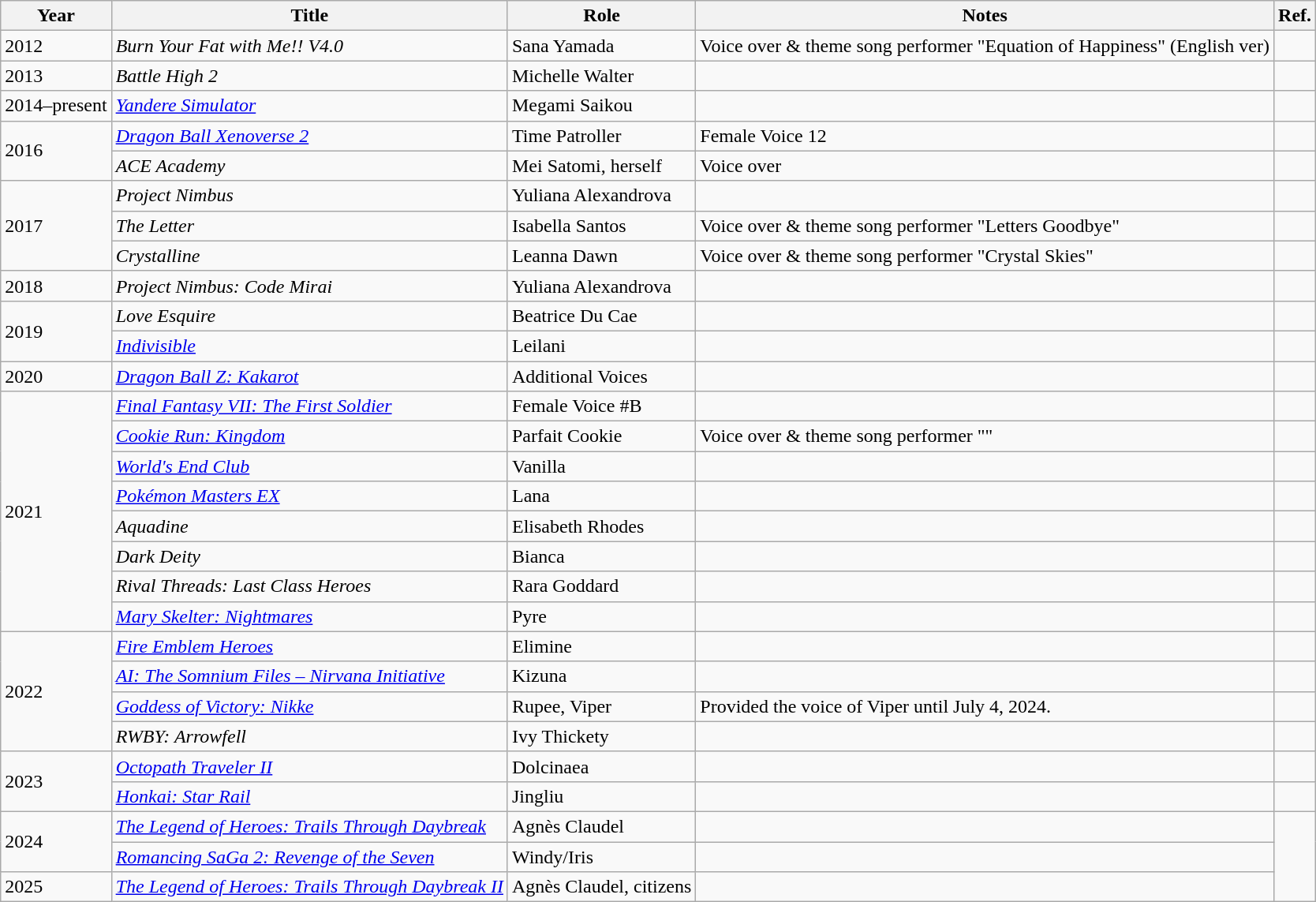<table class="wikitable sortable plainrowheaders">
<tr>
<th>Year</th>
<th>Title</th>
<th>Role</th>
<th class="unsortable">Notes</th>
<th class="unsortable">Ref.</th>
</tr>
<tr>
<td>2012</td>
<td><em>Burn Your Fat with Me!! V4.0</em></td>
<td>Sana Yamada</td>
<td>Voice over & theme song performer "Equation of Happiness" (English ver)</td>
<td align="center"></td>
</tr>
<tr>
<td>2013</td>
<td><em>Battle High 2</em></td>
<td>Michelle Walter</td>
<td></td>
<td align="center"></td>
</tr>
<tr>
<td>2014–present</td>
<td><em><a href='#'>Yandere Simulator</a></em></td>
<td>Megami Saikou</td>
<td></td>
<td></td>
</tr>
<tr>
<td rowspan="2">2016</td>
<td><em><a href='#'>Dragon Ball Xenoverse 2</a></em></td>
<td>Time Patroller</td>
<td>Female Voice 12</td>
<td align="center"></td>
</tr>
<tr>
<td><em>ACE Academy</em></td>
<td>Mei Satomi, herself</td>
<td>Voice over</td>
<td></td>
</tr>
<tr>
<td rowspan="3">2017</td>
<td><em>Project Nimbus</em></td>
<td>Yuliana Alexandrova</td>
<td></td>
<td></td>
</tr>
<tr>
<td><em>The Letter</em></td>
<td>Isabella Santos</td>
<td>Voice over & theme song performer "Letters Goodbye"</td>
<td></td>
</tr>
<tr>
<td><em>Crystalline</em></td>
<td>Leanna Dawn</td>
<td>Voice over & theme song performer "Crystal Skies"</td>
<td></td>
</tr>
<tr>
<td>2018</td>
<td><em>Project Nimbus: Code Mirai</em></td>
<td>Yuliana Alexandrova</td>
<td></td>
<td></td>
</tr>
<tr>
<td rowspan="2">2019</td>
<td><em>Love Esquire</em></td>
<td>Beatrice Du Cae</td>
<td></td>
<td></td>
</tr>
<tr>
<td><em><a href='#'>Indivisible</a></em></td>
<td>Leilani</td>
<td></td>
<td></td>
</tr>
<tr>
<td rowspan="1">2020</td>
<td><em><a href='#'>Dragon Ball Z: Kakarot</a></em></td>
<td>Additional Voices</td>
<td></td>
<td></td>
</tr>
<tr>
<td rowspan="8">2021</td>
<td><em><a href='#'>Final Fantasy VII: The First Soldier</a></em></td>
<td>Female Voice #B</td>
<td></td>
<td></td>
</tr>
<tr>
<td><em><a href='#'>Cookie Run: Kingdom</a></em></td>
<td>Parfait Cookie</td>
<td>Voice over & theme song performer ""</td>
<td></td>
</tr>
<tr>
<td><em><a href='#'>World's End Club</a></em></td>
<td>Vanilla</td>
<td></td>
<td></td>
</tr>
<tr>
<td><em><a href='#'>Pokémon Masters EX</a></em></td>
<td>Lana</td>
<td></td>
<td></td>
</tr>
<tr>
<td><em>Aquadine</em></td>
<td>Elisabeth Rhodes</td>
<td></td>
<td></td>
</tr>
<tr>
<td><em>Dark Deity</em></td>
<td>Bianca</td>
<td></td>
<td></td>
</tr>
<tr>
<td><em>Rival Threads: Last Class Heroes </em></td>
<td>Rara Goddard</td>
<td></td>
<td></td>
</tr>
<tr>
<td><em><a href='#'>Mary Skelter: Nightmares</a></em></td>
<td>Pyre</td>
<td></td>
<td></td>
</tr>
<tr>
<td rowspan="4">2022</td>
<td><em><a href='#'>Fire Emblem Heroes</a></em></td>
<td>Elimine</td>
<td></td>
<td></td>
</tr>
<tr>
<td><em><a href='#'>AI: The Somnium Files – Nirvana Initiative</a></em></td>
<td>Kizuna</td>
<td></td>
<td></td>
</tr>
<tr>
<td><em><a href='#'>Goddess of Victory: Nikke</a></em></td>
<td>Rupee, Viper</td>
<td>Provided the voice of Viper until July 4, 2024.</td>
<td></td>
</tr>
<tr>
<td><em>RWBY: Arrowfell</em></td>
<td>Ivy Thickety</td>
<td></td>
<td></td>
</tr>
<tr>
<td rowspan="2">2023</td>
<td><em><a href='#'>Octopath Traveler II</a></em></td>
<td>Dolcinaea</td>
<td></td>
<td></td>
</tr>
<tr>
<td><em><a href='#'>Honkai: Star Rail</a></em></td>
<td>Jingliu</td>
<td></td>
<td></td>
</tr>
<tr>
<td rowspan="2">2024</td>
<td><em><a href='#'>The Legend of Heroes: Trails Through Daybreak</a></em></td>
<td>Agnès Claudel</td>
<td></td>
<td rowspan="3"></td>
</tr>
<tr>
<td><em><a href='#'>Romancing SaGa 2: Revenge of the Seven</a></em></td>
<td>Windy/Iris</td>
<td></td>
</tr>
<tr>
<td>2025</td>
<td><em><a href='#'>The Legend of Heroes: Trails Through Daybreak II</a></em></td>
<td>Agnès Claudel, citizens</td>
<td></td>
</tr>
</table>
